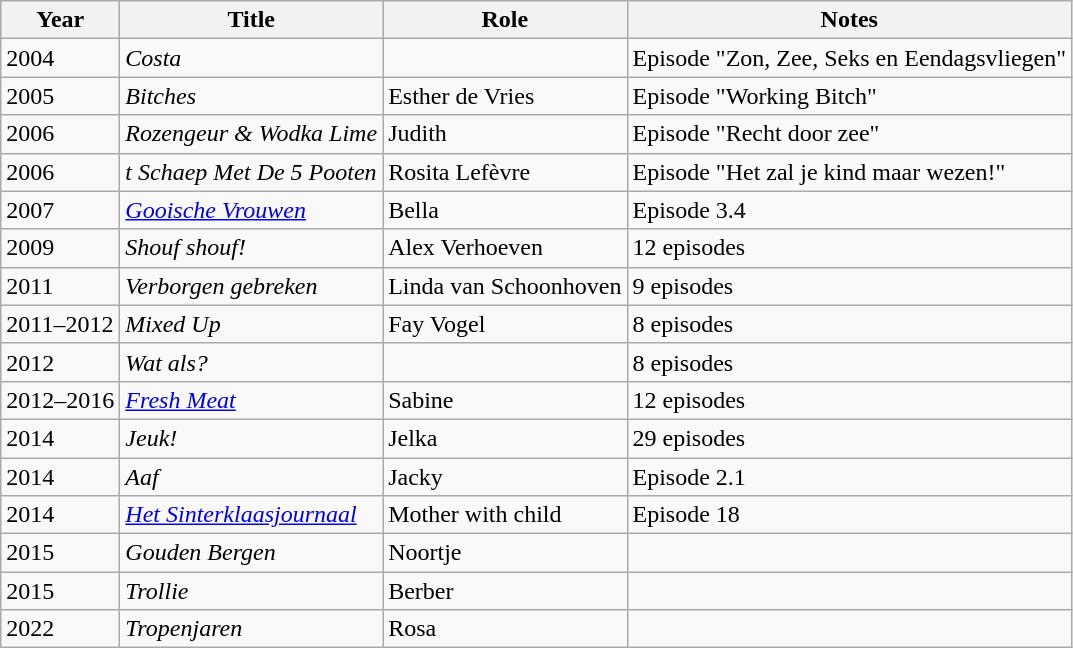<table class="wikitable sortable">
<tr>
<th>Year</th>
<th>Title</th>
<th>Role</th>
<th class="unsortable">Notes</th>
</tr>
<tr>
<td>2004</td>
<td><em>Costa</em></td>
<td></td>
<td>Episode "Zon, Zee, Seks en Eendagsvliegen"</td>
</tr>
<tr>
<td>2005</td>
<td><em>Bitches</em></td>
<td>Esther de Vries</td>
<td>Episode "Working Bitch"</td>
</tr>
<tr>
<td>2006</td>
<td><em>Rozengeur & Wodka Lime</em></td>
<td>Judith</td>
<td>Episode "Recht door zee"</td>
</tr>
<tr>
<td>2006</td>
<td><em>t Schaep Met De 5 Pooten</em></td>
<td>Rosita Lefèvre</td>
<td>Episode "Het zal je kind maar wezen!"</td>
</tr>
<tr>
<td>2007</td>
<td><em><a href='#'>Gooische Vrouwen</a></em></td>
<td>Bella</td>
<td>Episode 3.4</td>
</tr>
<tr>
<td>2009</td>
<td><em>Shouf shouf!</em></td>
<td>Alex Verhoeven</td>
<td>12 episodes</td>
</tr>
<tr>
<td>2011</td>
<td><em>Verborgen gebreken</em></td>
<td>Linda van Schoonhoven</td>
<td>9 episodes</td>
</tr>
<tr>
<td>2011–2012</td>
<td><em>Mixed Up</em></td>
<td>Fay Vogel</td>
<td>8 episodes</td>
</tr>
<tr>
<td>2012</td>
<td><em>Wat als?</em></td>
<td></td>
<td>8 episodes</td>
</tr>
<tr>
<td>2012–2016</td>
<td><em><a href='#'>Fresh Meat</a></em></td>
<td>Sabine</td>
<td>12 episodes</td>
</tr>
<tr>
<td>2014</td>
<td><em>Jeuk!</em></td>
<td>Jelka</td>
<td>29 episodes</td>
</tr>
<tr>
<td>2014</td>
<td><em>Aaf</em></td>
<td>Jacky</td>
<td>Episode 2.1</td>
</tr>
<tr>
<td>2014</td>
<td><em><a href='#'>Het Sinterklaasjournaal</a></em></td>
<td>Mother with child</td>
<td>Episode 18</td>
</tr>
<tr>
<td>2015</td>
<td><em>Gouden Bergen</em></td>
<td>Noortje</td>
<td></td>
</tr>
<tr>
<td>2015</td>
<td><em>Trollie</em></td>
<td>Berber</td>
<td></td>
</tr>
<tr>
<td>2022</td>
<td><em>Tropenjaren</em></td>
<td>Rosa</td>
<td></td>
</tr>
</table>
